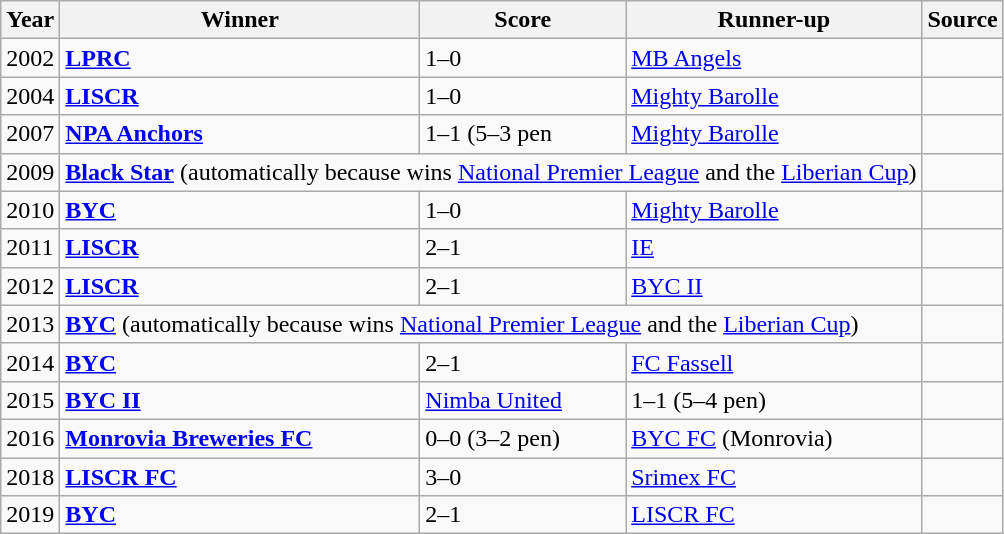<table class="wikitable">
<tr>
<th>Year</th>
<th>Winner</th>
<th>Score</th>
<th>Runner-up</th>
<th>Source</th>
</tr>
<tr>
<td>2002</td>
<td><strong><a href='#'>LPRC</a></strong></td>
<td>1–0</td>
<td><a href='#'>MB Angels</a></td>
<td></td>
</tr>
<tr>
<td>2004</td>
<td><strong><a href='#'>LISCR</a></strong></td>
<td>1–0</td>
<td><a href='#'>Mighty Barolle</a></td>
<td></td>
</tr>
<tr>
<td>2007</td>
<td><strong><a href='#'>NPA Anchors</a></strong></td>
<td>1–1 (5–3 pen</td>
<td><a href='#'>Mighty Barolle</a></td>
<td></td>
</tr>
<tr>
<td>2009</td>
<td colspan="3"><strong><a href='#'>Black Star</a></strong> (automatically because wins <a href='#'>National Premier League</a> and the <a href='#'>Liberian Cup</a>)</td>
<td></td>
</tr>
<tr>
<td>2010</td>
<td><strong><a href='#'>BYC</a></strong></td>
<td>1–0</td>
<td><a href='#'>Mighty Barolle</a></td>
<td></td>
</tr>
<tr>
<td>2011</td>
<td><strong><a href='#'>LISCR</a></strong></td>
<td>2–1</td>
<td><a href='#'>IE</a></td>
<td></td>
</tr>
<tr>
<td>2012</td>
<td><strong><a href='#'>LISCR</a></strong></td>
<td>2–1</td>
<td><a href='#'>BYC II</a></td>
<td></td>
</tr>
<tr>
<td>2013</td>
<td colspan="3"><strong><a href='#'>BYC</a></strong> (automatically because wins <a href='#'>National Premier League</a> and the <a href='#'>Liberian Cup</a>)</td>
<td></td>
</tr>
<tr>
<td>2014</td>
<td><strong><a href='#'>BYC</a></strong></td>
<td>2–1</td>
<td><a href='#'>FC Fassell</a></td>
<td></td>
</tr>
<tr>
<td>2015</td>
<td><strong><a href='#'>BYC II</a></strong></td>
<td><a href='#'>Nimba United</a></td>
<td>1–1 (5–4 pen)</td>
<td></td>
</tr>
<tr>
<td>2016</td>
<td><strong><a href='#'>Monrovia Breweries FC</a></strong></td>
<td>0–0 (3–2 pen)</td>
<td><a href='#'>BYC FC</a> (Monrovia)</td>
<td></td>
</tr>
<tr>
<td>2018</td>
<td><strong><a href='#'>LISCR FC</a></strong></td>
<td>3–0</td>
<td><a href='#'>Srimex FC</a></td>
<td></td>
</tr>
<tr>
<td>2019</td>
<td><strong><a href='#'>BYC</a></strong></td>
<td>2–1</td>
<td><a href='#'>LISCR FC</a></td>
<td></td>
</tr>
</table>
